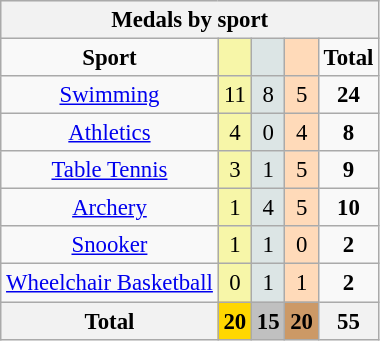<table class="wikitable" style="font-size:95%">
<tr style="background:#efefef;">
<th colspan=5>Medals by sport</th>
</tr>
<tr style="text-align:center;">
<td><strong>Sport</strong></td>
<td bgcolor=#f7f6a8></td>
<td bgcolor=#dce5e5></td>
<td bgcolor=#ffdab9></td>
<td><strong>Total</strong></td>
</tr>
<tr style="text-align:center;">
<td><a href='#'>Swimming</a></td>
<td style="background:#F7F6A8;">11</td>
<td style="background:#DCE5E5;">8</td>
<td style="background:#FFDAB9;">5</td>
<td><strong>24</strong></td>
</tr>
<tr style="text-align:center;">
<td><a href='#'>Athletics</a></td>
<td style="background:#F7F6A8;">4</td>
<td style="background:#DCE5E5;">0</td>
<td style="background:#FFDAB9;">4</td>
<td><strong>8</strong></td>
</tr>
<tr style="text-align:center;">
<td><a href='#'>Table Tennis</a></td>
<td style="background:#F7F6A8;">3</td>
<td style="background:#DCE5E5;">1</td>
<td style="background:#FFDAB9;">5</td>
<td><strong>9</strong></td>
</tr>
<tr style="text-align:center;">
<td><a href='#'>Archery</a></td>
<td style="background:#F7F6A8;">1</td>
<td style="background:#DCE5E5;">4</td>
<td style="background:#FFDAB9;">5</td>
<td><strong>10</strong></td>
</tr>
<tr style="text-align:center;">
<td><a href='#'>Snooker</a></td>
<td style="background:#F7F6A8;">1</td>
<td style="background:#DCE5E5;">1</td>
<td style="background:#FFDAB9;">0</td>
<td><strong>2</strong></td>
</tr>
<tr style="text-align:center;">
<td><a href='#'>Wheelchair Basketball</a></td>
<td style="background:#F7F6A8;">0</td>
<td style="background:#DCE5E5;">1</td>
<td style="background:#FFDAB9;">1</td>
<td><strong>2</strong></td>
</tr>
<tr>
<th>Total</th>
<th style="background:gold;">20</th>
<th style="background:silver;">15</th>
<th style="background:#c96;">20</th>
<th>55</th>
</tr>
</table>
